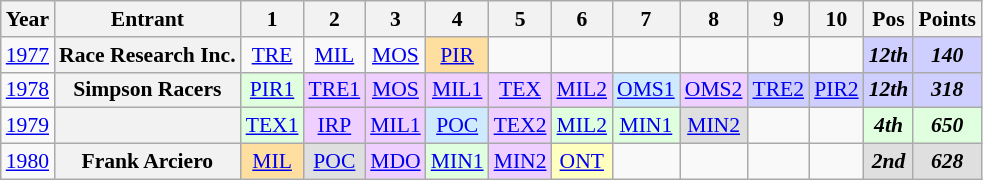<table class="wikitable" style="text-align:center; font-size:90%">
<tr>
<th>Year</th>
<th>Entrant</th>
<th>1</th>
<th>2</th>
<th>3</th>
<th>4</th>
<th>5</th>
<th>6</th>
<th>7</th>
<th>8</th>
<th>9</th>
<th>10</th>
<th>Pos</th>
<th>Points</th>
</tr>
<tr>
<td><a href='#'>1977</a></td>
<th>Race Research Inc.</th>
<td><a href='#'>TRE</a></td>
<td><a href='#'>MIL</a></td>
<td><a href='#'>MOS</a></td>
<td style="background:#FFDF9F;"><a href='#'>PIR</a><br></td>
<td></td>
<td></td>
<td></td>
<td></td>
<td></td>
<td></td>
<td style="background:#CFCFFF;"><strong><em>12th</em></strong></td>
<td style="background:#CFCFFF;"><strong><em>140</em></strong></td>
</tr>
<tr>
<td><a href='#'>1978</a></td>
<th>Simpson Racers</th>
<td style="background-color:#DFFFDF"><a href='#'>PIR1</a><br></td>
<td style="background-color:#EFCFFF"><a href='#'>TRE1</a><br></td>
<td style="background-color:#EFCFFF"><a href='#'>MOS</a><br></td>
<td style="background-color:#EFCFFF"><a href='#'>MIL1</a><br></td>
<td style="background-color:#EFCFFF"><a href='#'>TEX</a><br></td>
<td style="background-color:#EFCFFF"><a href='#'>MIL2</a><br></td>
<td style="background-color:#CFEAFF"><a href='#'>OMS1</a><br></td>
<td style="background-color:#EFCFFF"><a href='#'>OMS2</a><br></td>
<td style="background-color:#CFCFFF"><a href='#'>TRE2</a><br></td>
<td style="background-color:#CFCFFF"><a href='#'>PIR2</a><br></td>
<td style="background:#CFCFFF;"><strong><em>12th</em></strong></td>
<td style="background:#CFCFFF;"><strong><em>318</em></strong></td>
</tr>
<tr>
<td><a href='#'>1979</a></td>
<th></th>
<td style="background:#DFFFDF;"><a href='#'>TEX1</a><br></td>
<td style="background:#EFCFFF;"><a href='#'>IRP</a><br></td>
<td style="background:#EFCFFF;"><a href='#'>MIL1</a><br></td>
<td style="background:#CFEAFF;"><a href='#'>POC</a><br></td>
<td style="background:#EFCFFF;"><a href='#'>TEX2</a><br></td>
<td style="background:#DFFFDF;"><a href='#'>MIL2</a><br></td>
<td style="background:#DFFFDF;"><a href='#'>MIN1</a><br></td>
<td style="background:#DFDFDF;"><a href='#'>MIN2</a><br></td>
<td></td>
<td></td>
<td style="background:#DFFFDF;"><strong><em>4th</em></strong></td>
<td style="background:#DFFFDF;"><strong><em>650</em></strong></td>
</tr>
<tr>
<td><a href='#'>1980</a></td>
<th>Frank Arciero</th>
<td style="background:#FFDF9F;"><a href='#'>MIL</a><br></td>
<td style="background:#DFDFDF;"><a href='#'>POC</a><br></td>
<td style="background:#EFCFFF;"><a href='#'>MDO</a><br></td>
<td style="background:#DFFFDF;"><a href='#'>MIN1</a><br></td>
<td style="background:#EFCFFF;"><a href='#'>MIN2</a><br></td>
<td style="background:#FFFFBF;"><a href='#'>ONT</a><br></td>
<td></td>
<td></td>
<td></td>
<td></td>
<td style="background:#DFDFDF;"><strong><em>2nd</em></strong></td>
<td style="background:#DFDFDF;"><strong><em>628</em></strong></td>
</tr>
</table>
